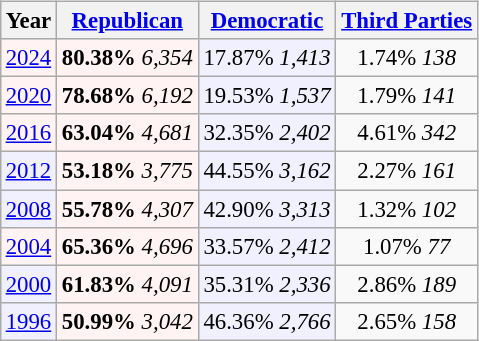<table class="wikitable" style="float:right; font-size:95%;">
<tr bgcolor=lightgrey>
<th>Year</th>
<th><a href='#'>Republican</a></th>
<th><a href='#'>Democratic</a></th>
<th><a href='#'>Third Parties</a></th>
</tr>
<tr>
<td style="text-align:center; background:#fff3f3;"><a href='#'>2024</a></td>
<td style="text-align:center; background:#fff3f3;"><strong>80.38%</strong> <em>6,354</em></td>
<td style="text-align:center; background:#f0f0ff;">17.87% <em>1,413</em></td>
<td style="text-align:center;">1.74% <em>138</em></td>
</tr>
<tr>
<td align="center" bgcolor="#fff3f3"><a href='#'>2020</a></td>
<td align="center" bgcolor="#fff3f3"><strong>78.68%</strong> <em>6,192</em></td>
<td align="center" bgcolor="#f0f0ff">19.53% <em>1,537</em></td>
<td align="center">1.79% <em>141</em></td>
</tr>
<tr>
<td align="center" bgcolor="#fff3f3"><a href='#'>2016</a></td>
<td align="center" bgcolor="#fff3f3"><strong>63.04%</strong> <em>4,681</em></td>
<td align="center" bgcolor="#f0f0ff">32.35% <em>2,402</em></td>
<td align="center">4.61% <em>342</em></td>
</tr>
<tr>
<td align="center" bgcolor="#f0f0ff"><a href='#'>2012</a></td>
<td align="center" bgcolor="#fff3f3"><strong>53.18%</strong> <em>3,775</em></td>
<td align="center" bgcolor="#f0f0ff">44.55% <em>3,162</em></td>
<td align="center">2.27% <em>161</em></td>
</tr>
<tr>
<td align="center" bgcolor="#f0f0ff"><a href='#'>2008</a></td>
<td align="center" bgcolor="#fff3f3"><strong>55.78%</strong> <em>4,307</em></td>
<td align="center" bgcolor="#f0f0ff">42.90% <em>3,313</em></td>
<td align="center">1.32% <em>102</em></td>
</tr>
<tr>
<td align="center" bgcolor="#fff3f3"><a href='#'>2004</a></td>
<td align="center" bgcolor="#fff3f3"><strong>65.36%</strong> <em>4,696</em></td>
<td align="center" bgcolor="#f0f0ff">33.57% <em>2,412</em></td>
<td align="center">1.07% <em>77</em></td>
</tr>
<tr>
<td align="center" bgcolor="#f0f0ff"><a href='#'>2000</a></td>
<td align="center" bgcolor="#fff3f3"><strong>61.83%</strong> <em>4,091</em></td>
<td align="center" bgcolor="#f0f0ff">35.31% <em>2,336</em></td>
<td align="center">2.86% <em>189</em></td>
</tr>
<tr>
<td align="center" bgcolor="#f0f0ff"><a href='#'>1996</a></td>
<td align="center" bgcolor="#fff3f3"><strong>50.99%</strong> <em>3,042</em></td>
<td align="center" bgcolor="#f0f0ff">46.36% <em>2,766</em></td>
<td align="center">2.65% <em>158</em></td>
</tr>
</table>
